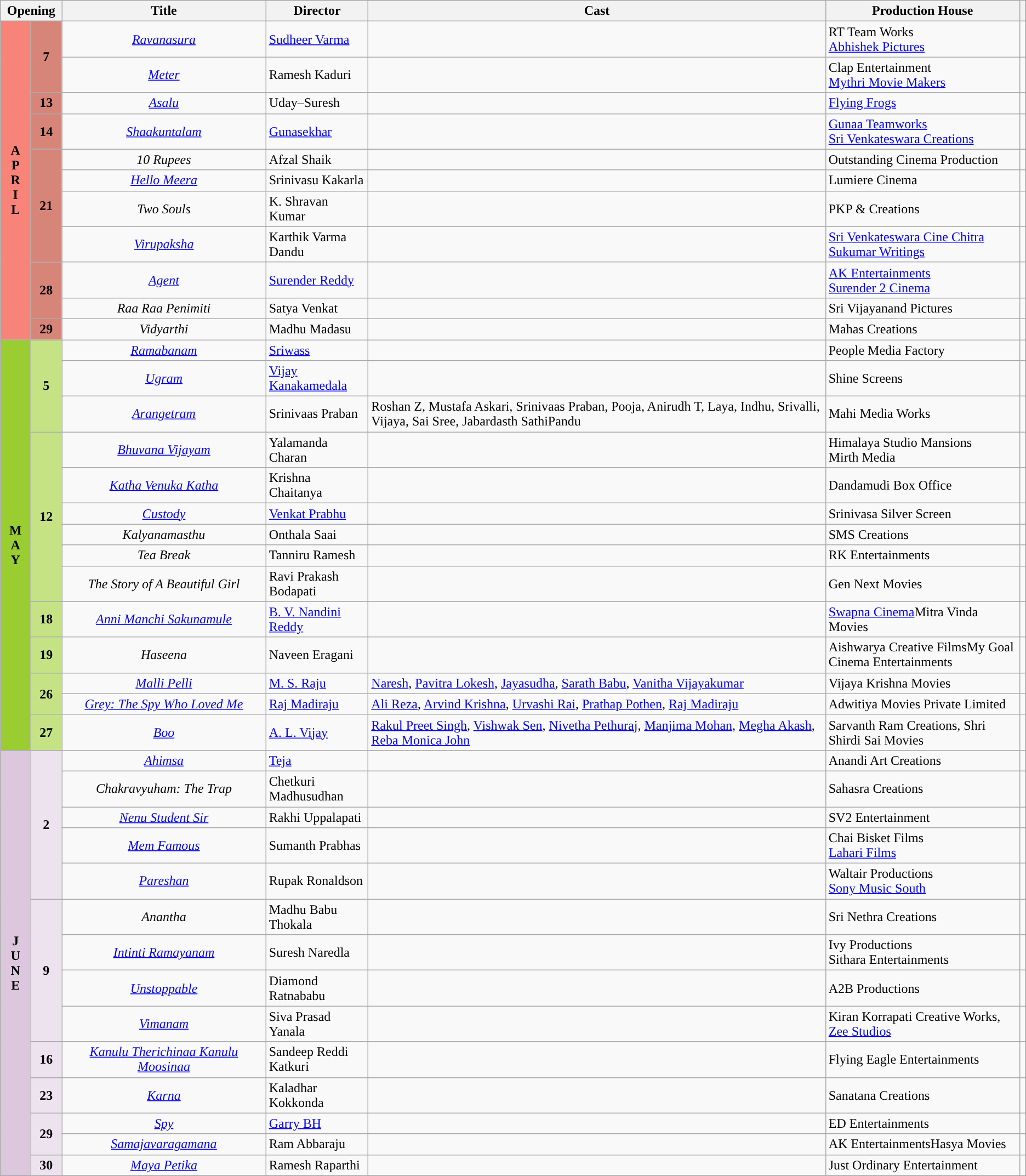<table class="wikitable sortable">
<tr>
<th colspan="2" style="width:6%;"><strong>Opening</strong></th>
<th style="width:20%;"><strong>Title</strong></th>
<th style="width:10%;"><strong>Director</strong></th>
<th style="width:45%;"><strong>Cast</strong></th>
<th style="width:30%;"><strong>Production House</strong></th>
<th style="width:1%;" class="unsortable"></th>
</tr>
<tr April!>
<th rowspan="11" style="text-align:center; background:#F88379; textcolor:#000;"><strong>A<br>P<br>R<br>I<br>L</strong></th>
<td rowspan="2"; style="text-align:center; background:#d88579;"><strong>7</strong></td>
<td style="text-align:center;"><em><a href='#'>Ravanasura</a></em></td>
<td><a href='#'>Sudheer Varma</a></td>
<td></td>
<td>RT Team Works<br><a href='#'>Abhishek Pictures</a></td>
<td></td>
</tr>
<tr>
<td style="text-align:center;"><a href='#'><em>Meter</em></a></td>
<td>Ramesh Kaduri</td>
<td></td>
<td>Clap Entertainment<br><a href='#'>Mythri Movie Makers</a></td>
<td></td>
</tr>
<tr>
<td style="text-align:center; background:#d88579;"><strong>13</strong></td>
<td style="text-align:center;"><em><a href='#'>Asalu</a></em></td>
<td>Uday–Suresh</td>
<td></td>
<td><a href='#'>Flying Frogs</a></td>
<td style="text-align:center;"></td>
</tr>
<tr>
<td rowspan="1"; style="text-align:center; background:#d88579;"><strong>14</strong></td>
<td style="text-align:center;"><em><a href='#'>Shaakuntalam</a></em></td>
<td><a href='#'>Gunasekhar</a></td>
<td></td>
<td><a href='#'>Gunaa Teamworks</a><br><a href='#'>Sri Venkateswara Creations</a></td>
<td></td>
</tr>
<tr>
<td rowspan="4" style="text-align:center; background:#d88579;" ;><strong>21</strong></td>
<td style="text-align:center;"><em>10 Rupees</em></td>
<td>Afzal Shaik</td>
<td></td>
<td>Outstanding Cinema Production</td>
<td></td>
</tr>
<tr>
<td style="text-align:center;"><em><a href='#'>Hello Meera</a></em></td>
<td>Srinivasu Kakarla</td>
<td></td>
<td>Lumiere Cinema</td>
<td></td>
</tr>
<tr>
<td style="text-align:center;"><em>Two Souls</em></td>
<td>K. Shravan Kumar</td>
<td></td>
<td>PKP & Creations</td>
<td></td>
</tr>
<tr>
<td style="text-align:center;"><em><a href='#'>Virupaksha</a></em></td>
<td>Karthik Varma Dandu</td>
<td></td>
<td><a href='#'>Sri Venkateswara Cine Chitra</a><br><a href='#'>Sukumar Writings</a></td>
<td></td>
</tr>
<tr>
<td rowspan="2"; style="text-align:center; background:#d88579;"><strong>28</strong></td>
<td style="text-align:center;"><em><a href='#'>Agent</a></em></td>
<td><a href='#'>Surender Reddy</a></td>
<td></td>
<td><a href='#'>AK Entertainments</a><br><a href='#'>Surender 2 Cinema</a></td>
<td></td>
</tr>
<tr>
<td style="text-align:center;"><em>Raa Raa Penimiti</em></td>
<td>Satya Venkat</td>
<td></td>
<td>Sri Vijayanand Pictures</td>
<td></td>
</tr>
<tr>
<td style="text-align:center; background:#d88579;"><strong>29</strong></td>
<td style="text-align:center;"><em>Vidyarthi</em></td>
<td>Madhu Madasu</td>
<td></td>
<td>Mahas Creations</td>
<td></td>
</tr>
<tr>
<td rowspan="14" style="text-align:center; background: #9ACD32; textcolor:#000;"><strong>M<br>A<br>Y</strong></td>
<td rowspan="3" style="text-align:center; background:#C5E384;" ;><strong>5</strong></td>
<td style="text-align:center;"><em><a href='#'>Ramabanam</a></em></td>
<td><a href='#'>Sriwass</a></td>
<td></td>
<td>People Media Factory</td>
<td></td>
</tr>
<tr>
<td style="text-align:center;"><em><a href='#'>Ugram</a></em></td>
<td><a href='#'>Vijay Kanakamedala</a></td>
<td></td>
<td>Shine Screens</td>
<td></td>
</tr>
<tr>
<td style="text-align:center;"><em><a href='#'>Arangetram</a></em></td>
<td>Srinivaas Praban</td>
<td>Roshan Z, Mustafa Askari,  Srinivaas Praban, Pooja, Anirudh T, Laya, Indhu, Srivalli, Vijaya, Sai Sree, Jabardasth SathiPandu</td>
<td>Mahi Media Works</td>
<td></td>
</tr>
<tr>
<td rowspan="6"; style="text-align:center; background:#C5E384" ;><strong>12</strong></td>
<td style="text-align:center;"><em><a href='#'>Bhuvana Vijayam</a></em></td>
<td>Yalamanda Charan</td>
<td></td>
<td>Himalaya Studio Mansions <br> Mirth Media</td>
<td></td>
</tr>
<tr>
<td style="text-align:center;"><em><a href='#'>Katha Venuka Katha</a></em></td>
<td>Krishna Chaitanya</td>
<td></td>
<td>Dandamudi Box Office</td>
<td></td>
</tr>
<tr>
<td style="text-align:center;"><em><a href='#'>Custody</a></em></td>
<td><a href='#'>Venkat Prabhu</a></td>
<td></td>
<td>Srinivasa Silver Screen</td>
<td></td>
</tr>
<tr>
<td style="text-align:center;"><em>Kalyanamasthu</em></td>
<td>Onthala Saai</td>
<td></td>
<td>SMS Creations</td>
<td></td>
</tr>
<tr>
<td style="text-align:center;"><em>Tea Break</em></td>
<td>Tanniru Ramesh</td>
<td></td>
<td>RK Entertainments</td>
<td></td>
</tr>
<tr>
<td style="text-align:center;"><em>The Story of A Beautiful Girl</em></td>
<td>Ravi Prakash Bodapati</td>
<td></td>
<td>Gen Next Movies</td>
<td></td>
</tr>
<tr>
<td style="text-align:center; background:#C5E384" ;><strong>18</strong></td>
<td style="text-align:center;"><em><a href='#'>Anni Manchi Sakunamule</a></em></td>
<td><a href='#'>B. V. Nandini Reddy</a></td>
<td></td>
<td><a href='#'>Swapna Cinema</a>Mitra Vinda Movies</td>
<td></td>
</tr>
<tr>
<td rowspan="1"; style="text-align:center; background:#C5E384"><strong>19</strong></td>
<td style="text-align:center;"><em>Haseena</em></td>
<td>Naveen Eragani</td>
<td></td>
<td>Aishwarya Creative FilmsMy Goal Cinema Entertainments</td>
<td></td>
</tr>
<tr>
<td rowspan="2" style="text-align:center; background:#C5E384;" ;><strong>26</strong></td>
<td style="text-align:center;"><em><a href='#'>Malli Pelli</a></em></td>
<td><a href='#'>M. S. Raju</a></td>
<td><a href='#'>Naresh</a>, <a href='#'>Pavitra Lokesh</a>, <a href='#'>Jayasudha</a>, <a href='#'>Sarath Babu</a>, <a href='#'>Vanitha Vijayakumar</a></td>
<td>Vijaya Krishna Movies</td>
<td></td>
</tr>
<tr>
<td style="text-align:center;"><em><a href='#'>Grey: The Spy Who Loved Me</a></em></td>
<td><a href='#'>Raj Madiraju</a></td>
<td><a href='#'>Ali Reza</a>, <a href='#'>Arvind Krishna</a>, <a href='#'>Urvashi Rai</a>, <a href='#'>Prathap Pothen</a>, <a href='#'>Raj Madiraju</a></td>
<td>Adwitiya Movies Private Limited</td>
<td></td>
</tr>
<tr>
<td rowspan="1" style="text-align:center; background:#C5E384;" ;><strong>27</strong></td>
<td style="text-align:center;"><em><a href='#'>Boo</a></em></td>
<td><a href='#'>A. L. Vijay</a></td>
<td><a href='#'>Rakul Preet Singh</a>, <a href='#'>Vishwak Sen</a>, <a href='#'>Nivetha Pethuraj</a>, <a href='#'>Manjima Mohan</a>, <a href='#'>Megha Akash</a>, <a href='#'>Reba Monica John</a></td>
<td>Sarvanth Ram Creations, Shri Shirdi Sai Movies</td>
<td></td>
</tr>
<tr>
<td rowspan="14" style="text-align:center; background:#dcc7df; textcolor:#000;"><strong>J<br>U<br>N<br>E</strong></td>
<td rowspan="5"; style="text-align:center; background:#ede3ef;"><strong>2</strong></td>
<td style="text-align:center;"><em><a href='#'>Ahimsa</a></em></td>
<td><a href='#'>Teja</a></td>
<td></td>
<td>Anandi Art Creations</td>
<td></td>
</tr>
<tr>
<td style="text-align:center;"><em>Chakravyuham: The Trap</em></td>
<td>Chetkuri Madhusudhan</td>
<td></td>
<td>Sahasra Creations</td>
<td></td>
</tr>
<tr>
<td style="text-align:center;"><em><a href='#'>Nenu Student Sir</a></em></td>
<td>Rakhi Uppalapati</td>
<td></td>
<td>SV2 Entertainment</td>
<td></td>
</tr>
<tr>
<td style="text-align:center;"><em><a href='#'>Mem Famous</a></em></td>
<td>Sumanth Prabhas</td>
<td></td>
<td>Chai Bisket Films<br><a href='#'>Lahari Films</a></td>
<td></td>
</tr>
<tr>
<td style="text-align:center;"><em><a href='#'>Pareshan</a></em></td>
<td>Rupak Ronaldson</td>
<td></td>
<td>Waltair Productions<br><a href='#'>Sony Music South</a></td>
<td></td>
</tr>
<tr>
<td rowspan="4" style="text-align:center; background:#ede3ef;" ;><strong>9</strong></td>
<td style="text-align:center;"><em>Anantha</em></td>
<td>Madhu Babu Thokala</td>
<td></td>
<td>Sri Nethra Creations</td>
<td></td>
</tr>
<tr>
<td style="text-align:center;"><em><a href='#'>Intinti Ramayanam</a></em></td>
<td>Suresh Naredla</td>
<td></td>
<td>Ivy Productions <br> Sithara Entertainments</td>
<td></td>
</tr>
<tr>
<td style="text-align:center;"><em><a href='#'>Unstoppable</a></em></td>
<td>Diamond Ratnababu</td>
<td></td>
<td>A2B Productions</td>
<td></td>
</tr>
<tr>
<td style="text-align:center;"><em><a href='#'>Vimanam</a></em></td>
<td>Siva Prasad Yanala</td>
<td></td>
<td>Kiran Korrapati Creative Works, <a href='#'>Zee Studios</a></td>
<td></td>
</tr>
<tr>
<td style="text-align:center; background:#ede3ef;"><strong>16</strong></td>
<td style="text-align:center;"><em><a href='#'>Kanulu Therichinaa Kanulu Moosinaa</a></em></td>
<td>Sandeep Reddi Katkuri</td>
<td></td>
<td>Flying Eagle Entertainments</td>
<td></td>
</tr>
<tr>
<td rowspan="1"; style="text-align:center; background:#ede3ef;"><strong>23</strong></td>
<td style="text-align:center;"><em><a href='#'>Karna</a></em></td>
<td>Kaladhar Kokkonda</td>
<td></td>
<td>Sanatana Creations</td>
<td></td>
</tr>
<tr>
<td rowspan="2" style="text-align:center; background:#ede3ef;" ;><strong>29</strong></td>
<td style="text-align:center;"><em><a href='#'>Spy</a></em></td>
<td><a href='#'>Garry BH</a></td>
<td></td>
<td>ED Entertainments</td>
<td></td>
</tr>
<tr>
<td style="text-align:center;"><em><a href='#'>Samajavaragamana</a></em></td>
<td>Ram Abbaraju</td>
<td></td>
<td>AK EntertainmentsHasya Movies</td>
<td></td>
</tr>
<tr>
<td rowspan="1"; style="text-align:center; background:#ede3ef;"><strong>30</strong></td>
<td style="text-align:center;"><em><a href='#'>Maya Petika</a></em></td>
<td>Ramesh Raparthi</td>
<td></td>
<td>Just Ordinary Entertainment</td>
<td></td>
</tr>
</table>
